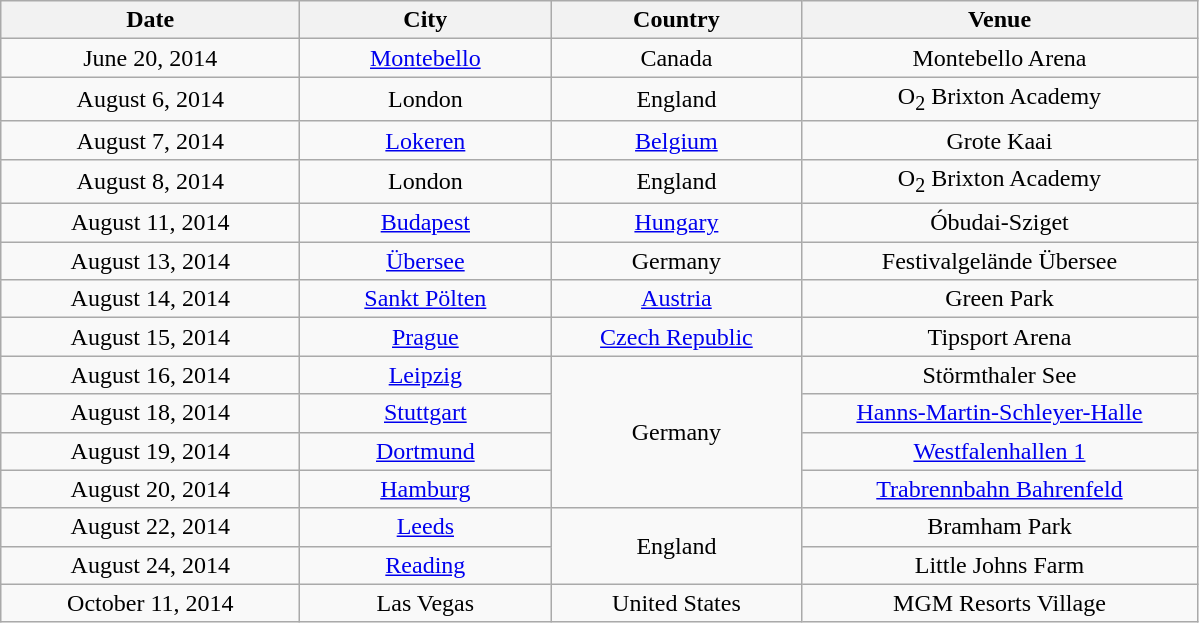<table class="wikitable plainrowheaders" style="text-align:center;">
<tr>
<th scope="col" style="width:12em;">Date</th>
<th scope="col" style="width:10em;">City</th>
<th scope="col" style="width:10em;">Country</th>
<th scope="col" style="width:16em;">Venue</th>
</tr>
<tr>
<td>June 20, 2014</td>
<td><a href='#'>Montebello</a></td>
<td>Canada</td>
<td>Montebello Arena</td>
</tr>
<tr>
<td>August 6, 2014</td>
<td>London</td>
<td>England</td>
<td align="center">O<sub>2</sub> Brixton Academy</td>
</tr>
<tr>
<td>August 7, 2014</td>
<td><a href='#'>Lokeren</a></td>
<td><a href='#'>Belgium</a></td>
<td>Grote Kaai</td>
</tr>
<tr>
<td>August 8, 2014</td>
<td>London</td>
<td>England</td>
<td>O<sub>2</sub> Brixton Academy</td>
</tr>
<tr>
<td>August 11, 2014</td>
<td><a href='#'>Budapest</a></td>
<td><a href='#'>Hungary</a></td>
<td>Óbudai-Sziget</td>
</tr>
<tr>
<td>August 13, 2014</td>
<td><a href='#'>Übersee</a></td>
<td>Germany</td>
<td>Festivalgelände Übersee</td>
</tr>
<tr>
<td>August 14, 2014</td>
<td><a href='#'>Sankt Pölten</a></td>
<td><a href='#'>Austria</a></td>
<td>Green Park</td>
</tr>
<tr>
<td>August 15, 2014</td>
<td><a href='#'>Prague</a></td>
<td><a href='#'>Czech Republic</a></td>
<td>Tipsport Arena</td>
</tr>
<tr>
<td>August 16, 2014</td>
<td><a href='#'>Leipzig</a></td>
<td rowspan="4">Germany</td>
<td>Störmthaler See</td>
</tr>
<tr>
<td>August 18, 2014</td>
<td><a href='#'>Stuttgart</a></td>
<td><a href='#'>Hanns-Martin-Schleyer-Halle</a></td>
</tr>
<tr>
<td>August 19, 2014</td>
<td><a href='#'>Dortmund</a></td>
<td><a href='#'>Westfalenhallen 1</a></td>
</tr>
<tr>
<td>August 20, 2014</td>
<td><a href='#'>Hamburg</a></td>
<td><a href='#'>Trabrennbahn Bahrenfeld</a></td>
</tr>
<tr>
<td>August 22, 2014</td>
<td><a href='#'>Leeds</a></td>
<td rowspan="2">England</td>
<td>Bramham Park</td>
</tr>
<tr>
<td>August 24, 2014</td>
<td><a href='#'>Reading</a></td>
<td>Little Johns Farm</td>
</tr>
<tr>
<td>October 11, 2014</td>
<td>Las Vegas</td>
<td>United States</td>
<td>MGM Resorts Village</td>
</tr>
</table>
